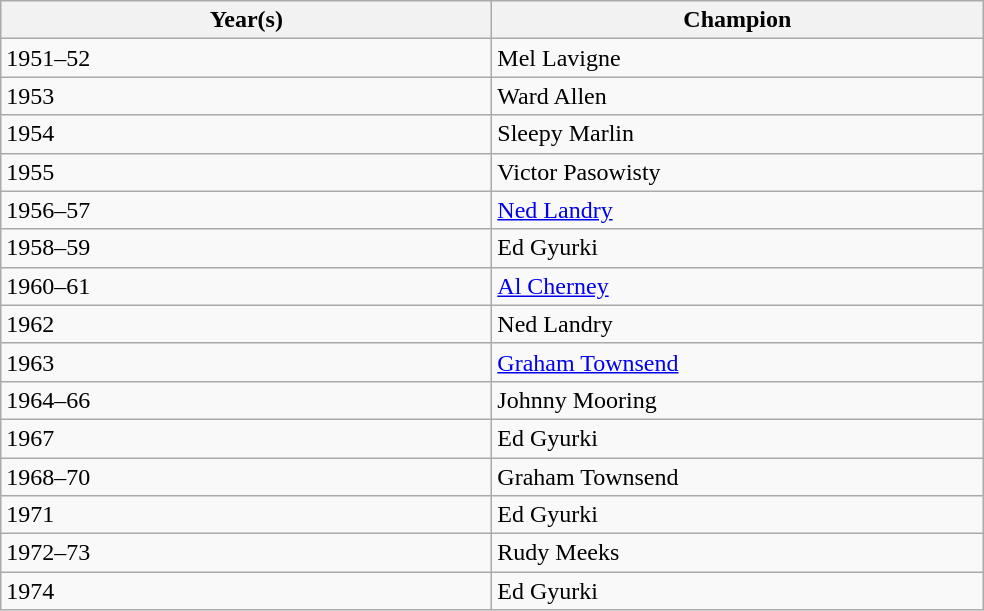<table class="wikitable">
<tr>
<th style="width:20em;">Year(s)</th>
<th style="width:20em;">Champion</th>
</tr>
<tr>
<td>1951–52</td>
<td>Mel Lavigne</td>
</tr>
<tr>
<td>1953</td>
<td>Ward Allen</td>
</tr>
<tr>
<td>1954</td>
<td>Sleepy Marlin</td>
</tr>
<tr>
<td>1955</td>
<td>Victor Pasowisty</td>
</tr>
<tr>
<td>1956–57</td>
<td><a href='#'>Ned Landry</a></td>
</tr>
<tr>
<td>1958–59</td>
<td>Ed Gyurki</td>
</tr>
<tr>
<td>1960–61</td>
<td><a href='#'>Al Cherney</a></td>
</tr>
<tr>
<td>1962</td>
<td>Ned Landry</td>
</tr>
<tr>
<td>1963</td>
<td><a href='#'>Graham Townsend</a></td>
</tr>
<tr>
<td>1964–66</td>
<td>Johnny Mooring</td>
</tr>
<tr>
<td>1967</td>
<td>Ed Gyurki</td>
</tr>
<tr>
<td>1968–70</td>
<td>Graham Townsend</td>
</tr>
<tr>
<td>1971</td>
<td>Ed Gyurki</td>
</tr>
<tr>
<td>1972–73</td>
<td>Rudy Meeks</td>
</tr>
<tr>
<td>1974</td>
<td>Ed Gyurki</td>
</tr>
</table>
